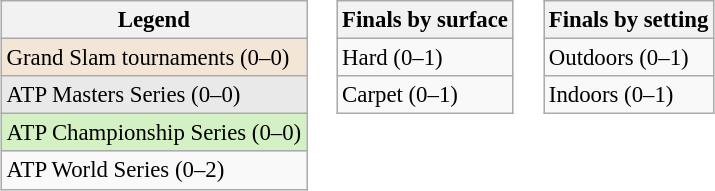<table>
<tr valign=top>
<td><br><table class=wikitable style=font-size:95%>
<tr>
<th>Legend</th>
</tr>
<tr style="background:#f3e6d7;">
<td>Grand Slam tournaments (0–0)</td>
</tr>
<tr style="background:#e9e9e9;">
<td>ATP Masters Series (0–0)</td>
</tr>
<tr style="background:#d4f1c5;">
<td>ATP Championship Series (0–0)</td>
</tr>
<tr>
<td>ATP World Series (0–2)</td>
</tr>
</table>
</td>
<td><br><table class=wikitable style=font-size:95%>
<tr>
<th>Finals by surface</th>
</tr>
<tr>
<td>Hard (0–1)</td>
</tr>
<tr>
<td>Carpet (0–1)</td>
</tr>
</table>
</td>
<td><br><table class=wikitable style=font-size:95%>
<tr>
<th>Finals by setting</th>
</tr>
<tr>
<td>Outdoors (0–1)</td>
</tr>
<tr>
<td>Indoors (0–1)</td>
</tr>
</table>
</td>
</tr>
</table>
